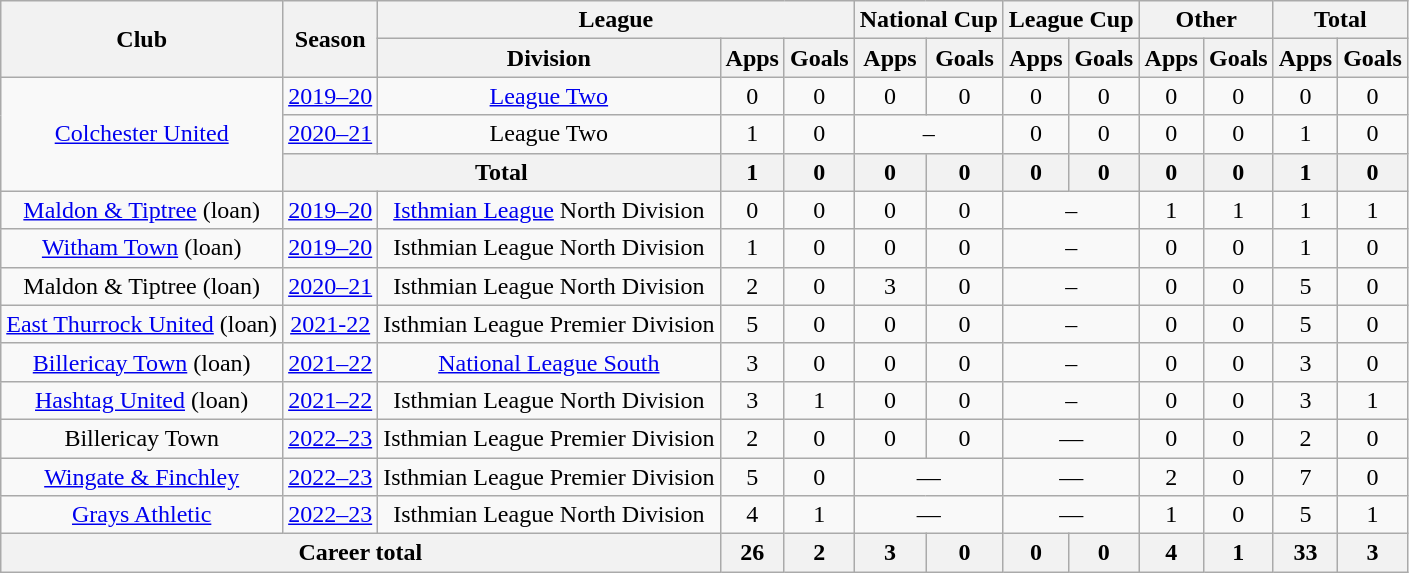<table class=wikitable style=text-align:center>
<tr>
<th rowspan=2>Club</th>
<th rowspan=2>Season</th>
<th colspan=3>League</th>
<th colspan=2>National Cup</th>
<th colspan=2>League Cup</th>
<th colspan=2>Other</th>
<th colspan=2>Total</th>
</tr>
<tr>
<th>Division</th>
<th>Apps</th>
<th>Goals</th>
<th>Apps</th>
<th>Goals</th>
<th>Apps</th>
<th>Goals</th>
<th>Apps</th>
<th>Goals</th>
<th>Apps</th>
<th>Goals</th>
</tr>
<tr>
<td rowspan=3><a href='#'>Colchester United</a></td>
<td><a href='#'>2019–20</a></td>
<td><a href='#'>League Two</a></td>
<td>0</td>
<td>0</td>
<td>0</td>
<td>0</td>
<td>0</td>
<td>0</td>
<td>0</td>
<td>0</td>
<td>0</td>
<td>0</td>
</tr>
<tr>
<td><a href='#'>2020–21</a></td>
<td>League Two</td>
<td>1</td>
<td>0</td>
<td colspan=2>–</td>
<td>0</td>
<td>0</td>
<td>0</td>
<td>0</td>
<td>1</td>
<td>0</td>
</tr>
<tr>
<th colspan=2>Total</th>
<th>1</th>
<th>0</th>
<th>0</th>
<th>0</th>
<th>0</th>
<th>0</th>
<th>0</th>
<th>0</th>
<th>1</th>
<th>0</th>
</tr>
<tr>
<td><a href='#'>Maldon & Tiptree</a> (loan)</td>
<td><a href='#'>2019–20</a></td>
<td><a href='#'>Isthmian League</a> North Division</td>
<td>0</td>
<td>0</td>
<td>0</td>
<td>0</td>
<td colspan=2>–</td>
<td>1</td>
<td>1</td>
<td>1</td>
<td>1</td>
</tr>
<tr>
<td><a href='#'>Witham Town</a> (loan)</td>
<td><a href='#'>2019–20</a></td>
<td>Isthmian League North Division</td>
<td>1</td>
<td>0</td>
<td>0</td>
<td>0</td>
<td colspan=2>–</td>
<td>0</td>
<td>0</td>
<td>1</td>
<td>0</td>
</tr>
<tr>
<td>Maldon & Tiptree (loan)</td>
<td><a href='#'>2020–21</a></td>
<td>Isthmian League North Division</td>
<td>2</td>
<td>0</td>
<td>3</td>
<td>0</td>
<td colspan=2>–</td>
<td>0</td>
<td>0</td>
<td>5</td>
<td>0</td>
</tr>
<tr>
<td><a href='#'>East Thurrock United</a> (loan)</td>
<td><a href='#'>2021-22</a></td>
<td>Isthmian League Premier Division</td>
<td>5</td>
<td>0</td>
<td>0</td>
<td>0</td>
<td colspan="2">–</td>
<td>0</td>
<td>0</td>
<td>5</td>
<td>0</td>
</tr>
<tr>
<td><a href='#'>Billericay Town</a> (loan)</td>
<td><a href='#'>2021–22</a></td>
<td><a href='#'>National League South</a></td>
<td>3</td>
<td>0</td>
<td>0</td>
<td>0</td>
<td colspan="2">–</td>
<td>0</td>
<td>0</td>
<td>3</td>
<td>0</td>
</tr>
<tr>
<td><a href='#'>Hashtag United</a> (loan)</td>
<td><a href='#'>2021–22</a></td>
<td>Isthmian League North Division</td>
<td>3</td>
<td>1</td>
<td>0</td>
<td>0</td>
<td colspan="2">–</td>
<td>0</td>
<td>0</td>
<td>3</td>
<td>1</td>
</tr>
<tr>
<td>Billericay Town</td>
<td><a href='#'>2022–23</a></td>
<td>Isthmian League Premier Division</td>
<td>2</td>
<td>0</td>
<td>0</td>
<td>0</td>
<td colspan="2">—</td>
<td>0</td>
<td>0</td>
<td>2</td>
<td>0</td>
</tr>
<tr>
<td><a href='#'>Wingate & Finchley</a></td>
<td><a href='#'>2022–23</a></td>
<td>Isthmian League Premier Division</td>
<td>5</td>
<td>0</td>
<td colspan="2">—</td>
<td colspan="2">—</td>
<td>2</td>
<td>0</td>
<td>7</td>
<td>0</td>
</tr>
<tr>
<td><a href='#'>Grays Athletic</a></td>
<td><a href='#'>2022–23</a></td>
<td>Isthmian League North Division</td>
<td>4</td>
<td>1</td>
<td colspan="2">—</td>
<td colspan="2">—</td>
<td>1</td>
<td>0</td>
<td>5</td>
<td>1</td>
</tr>
<tr>
<th colspan="3">Career total</th>
<th>26</th>
<th>2</th>
<th>3</th>
<th>0</th>
<th>0</th>
<th>0</th>
<th>4</th>
<th>1</th>
<th>33</th>
<th>3</th>
</tr>
</table>
